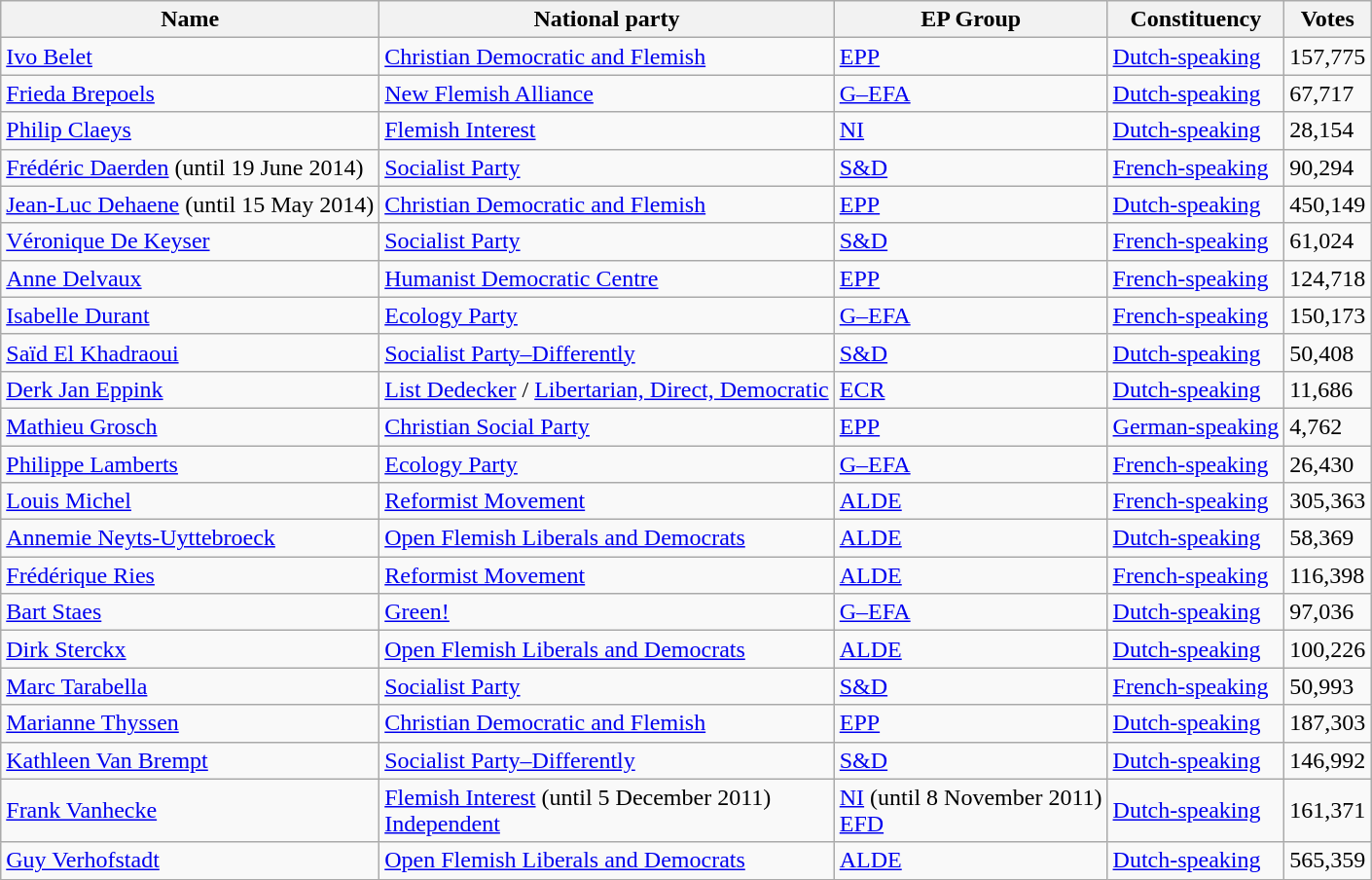<table class="sortable wikitable">
<tr>
<th>Name</th>
<th>National party</th>
<th>EP Group</th>
<th>Constituency</th>
<th>Votes</th>
</tr>
<tr>
<td><a href='#'>Ivo Belet</a></td>
<td> <a href='#'>Christian Democratic and Flemish</a></td>
<td> <a href='#'>EPP</a></td>
<td><a href='#'>Dutch-speaking</a></td>
<td>157,775</td>
</tr>
<tr>
<td><a href='#'>Frieda Brepoels</a></td>
<td> <a href='#'>New Flemish Alliance</a></td>
<td> <a href='#'>G–EFA</a></td>
<td><a href='#'>Dutch-speaking</a></td>
<td>67,717</td>
</tr>
<tr>
<td><a href='#'>Philip Claeys</a></td>
<td> <a href='#'>Flemish Interest</a></td>
<td> <a href='#'>NI</a></td>
<td><a href='#'>Dutch-speaking</a></td>
<td>28,154</td>
</tr>
<tr>
<td><a href='#'>Frédéric Daerden</a> (until 19 June 2014)</td>
<td> <a href='#'>Socialist Party</a></td>
<td> <a href='#'>S&D</a></td>
<td><a href='#'>French-speaking</a></td>
<td>90,294</td>
</tr>
<tr>
<td><a href='#'>Jean-Luc Dehaene</a> (until 15 May 2014)</td>
<td> <a href='#'>Christian Democratic and Flemish</a></td>
<td> <a href='#'>EPP</a></td>
<td><a href='#'>Dutch-speaking</a></td>
<td>450,149</td>
</tr>
<tr>
<td><a href='#'>Véronique De Keyser</a></td>
<td> <a href='#'>Socialist Party</a></td>
<td> <a href='#'>S&D</a></td>
<td><a href='#'>French-speaking</a></td>
<td>61,024</td>
</tr>
<tr>
<td><a href='#'>Anne Delvaux</a></td>
<td> <a href='#'>Humanist Democratic Centre</a></td>
<td> <a href='#'>EPP</a></td>
<td><a href='#'>French-speaking</a></td>
<td>124,718</td>
</tr>
<tr>
<td><a href='#'>Isabelle Durant</a></td>
<td> <a href='#'>Ecology Party</a></td>
<td> <a href='#'>G–EFA</a></td>
<td><a href='#'>French-speaking</a></td>
<td>150,173</td>
</tr>
<tr>
<td><a href='#'>Saïd El Khadraoui</a></td>
<td> <a href='#'>Socialist Party–Differently</a></td>
<td> <a href='#'>S&D</a></td>
<td><a href='#'>Dutch-speaking</a></td>
<td>50,408</td>
</tr>
<tr>
<td><a href='#'>Derk Jan Eppink</a></td>
<td> <a href='#'>List Dedecker</a> / <a href='#'>Libertarian, Direct, Democratic</a></td>
<td> <a href='#'>ECR</a></td>
<td><a href='#'>Dutch-speaking</a></td>
<td>11,686</td>
</tr>
<tr>
<td><a href='#'>Mathieu Grosch</a></td>
<td> <a href='#'>Christian Social Party</a></td>
<td> <a href='#'>EPP</a></td>
<td><a href='#'>German-speaking</a></td>
<td>4,762</td>
</tr>
<tr>
<td><a href='#'>Philippe Lamberts</a></td>
<td> <a href='#'>Ecology Party</a></td>
<td> <a href='#'>G–EFA</a></td>
<td><a href='#'>French-speaking</a></td>
<td>26,430</td>
</tr>
<tr>
<td><a href='#'>Louis Michel</a></td>
<td> <a href='#'>Reformist Movement</a></td>
<td> <a href='#'>ALDE</a></td>
<td><a href='#'>French-speaking</a></td>
<td>305,363</td>
</tr>
<tr>
<td><a href='#'>Annemie Neyts-Uyttebroeck</a></td>
<td> <a href='#'>Open Flemish Liberals and Democrats</a></td>
<td> <a href='#'>ALDE</a></td>
<td><a href='#'>Dutch-speaking</a></td>
<td>58,369</td>
</tr>
<tr>
<td><a href='#'>Frédérique Ries</a></td>
<td> <a href='#'>Reformist Movement</a></td>
<td> <a href='#'>ALDE</a></td>
<td><a href='#'>French-speaking</a></td>
<td>116,398</td>
</tr>
<tr>
<td><a href='#'>Bart Staes</a></td>
<td> <a href='#'>Green!</a></td>
<td> <a href='#'>G–EFA</a></td>
<td><a href='#'>Dutch-speaking</a></td>
<td>97,036</td>
</tr>
<tr>
<td><a href='#'>Dirk Sterckx</a></td>
<td> <a href='#'>Open Flemish Liberals and Democrats</a></td>
<td> <a href='#'>ALDE</a></td>
<td><a href='#'>Dutch-speaking</a></td>
<td>100,226</td>
</tr>
<tr>
<td><a href='#'>Marc Tarabella</a></td>
<td> <a href='#'>Socialist Party</a></td>
<td> <a href='#'>S&D</a></td>
<td><a href='#'>French-speaking</a></td>
<td>50,993</td>
</tr>
<tr>
<td><a href='#'>Marianne Thyssen</a></td>
<td> <a href='#'>Christian Democratic and Flemish</a></td>
<td> <a href='#'>EPP</a></td>
<td><a href='#'>Dutch-speaking</a></td>
<td>187,303</td>
</tr>
<tr>
<td><a href='#'>Kathleen Van Brempt</a></td>
<td> <a href='#'>Socialist Party–Differently</a></td>
<td> <a href='#'>S&D</a></td>
<td><a href='#'>Dutch-speaking</a></td>
<td>146,992</td>
</tr>
<tr>
<td><a href='#'>Frank Vanhecke</a></td>
<td> <a href='#'>Flemish Interest</a> (until 5 December 2011)<br> <a href='#'>Independent</a></td>
<td> <a href='#'>NI</a> (until 8 November 2011)<br> <a href='#'>EFD</a></td>
<td><a href='#'>Dutch-speaking</a></td>
<td>161,371</td>
</tr>
<tr>
<td><a href='#'>Guy Verhofstadt</a></td>
<td> <a href='#'>Open Flemish Liberals and Democrats</a></td>
<td> <a href='#'>ALDE</a></td>
<td><a href='#'>Dutch-speaking</a></td>
<td>565,359</td>
</tr>
</table>
